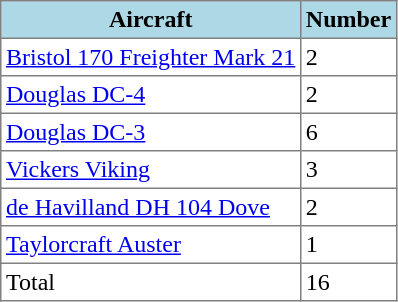<table class="toccolours" border="1" cellpadding="3" style="border-collapse:collapse">
<tr bgcolor=lightblue>
<th>Aircraft</th>
<th>Number</th>
</tr>
<tr>
<td><a href='#'>Bristol 170 Freighter Mark 21</a></td>
<td>2</td>
</tr>
<tr>
<td><a href='#'>Douglas DC-4</a></td>
<td>2</td>
</tr>
<tr>
<td><a href='#'>Douglas DC-3</a></td>
<td>6</td>
</tr>
<tr>
<td><a href='#'>Vickers Viking</a></td>
<td>3</td>
</tr>
<tr>
<td><a href='#'>de Havilland DH 104 Dove</a></td>
<td>2</td>
</tr>
<tr>
<td><a href='#'>Taylorcraft Auster</a></td>
<td>1</td>
</tr>
<tr>
<td>Total</td>
<td>16</td>
</tr>
</table>
